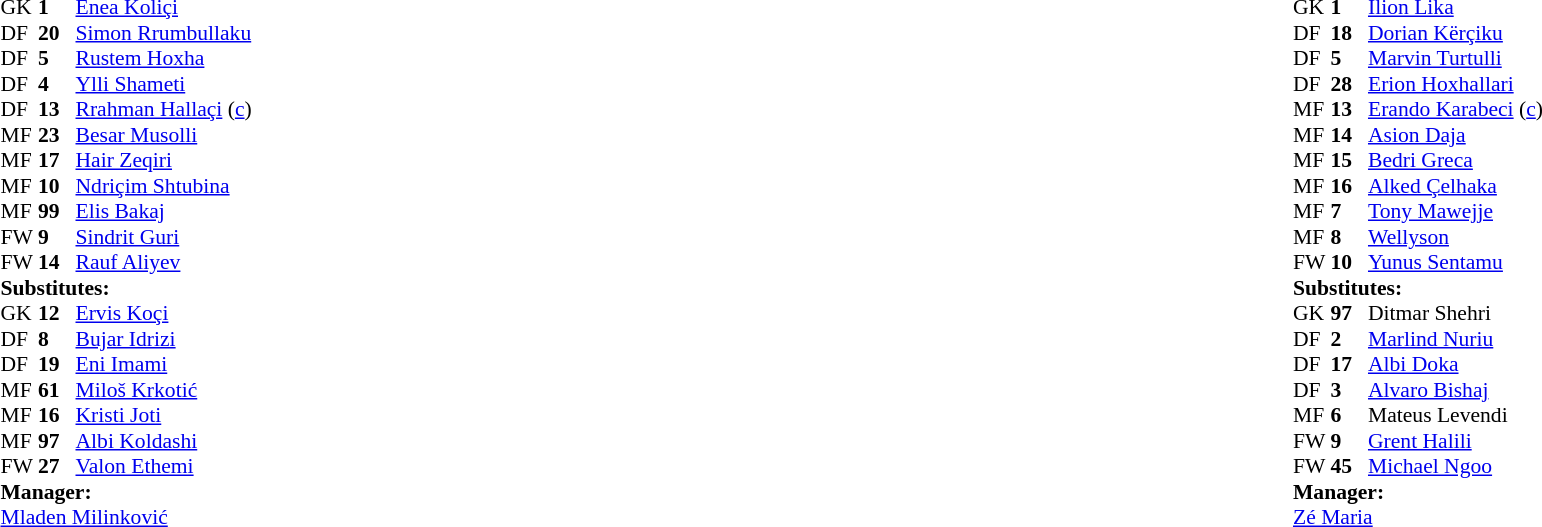<table style="width:100%">
<tr>
<td style="vertical-align:top; width:40%;"><br><table style="font-size:90%" cellspacing="0" cellpadding="0">
<tr>
<th width=25></th>
<th width=25></th>
</tr>
<tr>
<td>GK</td>
<td><strong>1</strong></td>
<td> <a href='#'>Enea Koliçi</a></td>
</tr>
<tr>
<td>DF</td>
<td><strong>20</strong></td>
<td> <a href='#'>Simon Rrumbullaku</a></td>
</tr>
<tr>
<td>DF</td>
<td><strong>5</strong></td>
<td> <a href='#'>Rustem Hoxha</a></td>
</tr>
<tr>
<td>DF</td>
<td><strong>4</strong></td>
<td> <a href='#'>Ylli Shameti</a></td>
<td></td>
</tr>
<tr>
<td>DF</td>
<td><strong>13</strong></td>
<td> <a href='#'>Rrahman Hallaçi</a> (<a href='#'>c</a>)</td>
</tr>
<tr>
<td>MF</td>
<td><strong>23</strong></td>
<td> <a href='#'>Besar Musolli</a></td>
</tr>
<tr>
<td>MF</td>
<td><strong>17</strong></td>
<td> <a href='#'>Hair Zeqiri</a></td>
</tr>
<tr>
<td>MF</td>
<td><strong>10</strong></td>
<td> <a href='#'>Ndriçim Shtubina</a></td>
</tr>
<tr>
<td>MF</td>
<td><strong>99</strong></td>
<td> <a href='#'>Elis Bakaj</a></td>
<td></td>
</tr>
<tr>
<td>FW</td>
<td><strong>9</strong></td>
<td> <a href='#'>Sindrit Guri</a></td>
</tr>
<tr>
<td>FW</td>
<td><strong>14</strong></td>
<td> <a href='#'>Rauf Aliyev</a></td>
<td></td>
</tr>
<tr>
<td colspan=3><strong>Substitutes:</strong></td>
</tr>
<tr>
<td>GK</td>
<td><strong>12</strong></td>
<td> <a href='#'>Ervis Koçi</a></td>
</tr>
<tr>
<td>DF</td>
<td><strong>8</strong></td>
<td> <a href='#'>Bujar Idrizi</a></td>
</tr>
<tr>
<td>DF</td>
<td><strong>19</strong></td>
<td> <a href='#'>Eni Imami</a></td>
</tr>
<tr>
<td>MF</td>
<td><strong>61</strong></td>
<td> <a href='#'>Miloš Krkotić</a></td>
<td></td>
</tr>
<tr>
<td>MF</td>
<td><strong>16</strong></td>
<td> <a href='#'>Kristi Joti</a></td>
</tr>
<tr>
<td>MF</td>
<td><strong>97</strong></td>
<td> <a href='#'>Albi Koldashi</a></td>
</tr>
<tr>
<td>FW</td>
<td><strong>27</strong></td>
<td> <a href='#'>Valon Ethemi</a></td>
</tr>
<tr>
<td colspan=3><strong>Manager:</strong></td>
</tr>
<tr>
<td colspan=3> <a href='#'>Mladen Milinković</a></td>
</tr>
</table>
</td>
<td valign="top"></td>
<td style="vertical-align:top; width:50%;"><br><table style="font-size:90%;margin:auto" cellspacing="0" cellpadding="0">
<tr>
<th width=25></th>
<th width=25></th>
</tr>
<tr>
<td>GK</td>
<td><strong>1</strong></td>
<td> <a href='#'>Ilion Lika</a></td>
</tr>
<tr>
<td>DF</td>
<td><strong>18</strong></td>
<td> <a href='#'>Dorian Kërçiku</a></td>
<td></td>
</tr>
<tr>
<td>DF</td>
<td><strong>5</strong></td>
<td> <a href='#'>Marvin Turtulli</a></td>
<td></td>
</tr>
<tr>
<td>DF</td>
<td><strong>28</strong></td>
<td> <a href='#'>Erion Hoxhallari</a></td>
<td></td>
</tr>
<tr>
<td>MF</td>
<td><strong>13</strong></td>
<td> <a href='#'>Erando Karabeci</a> (<a href='#'>c</a>)</td>
</tr>
<tr>
<td>MF</td>
<td><strong>14</strong></td>
<td> <a href='#'>Asion Daja</a></td>
<td></td>
</tr>
<tr>
<td>MF</td>
<td><strong>15</strong></td>
<td> <a href='#'>Bedri Greca</a></td>
<td></td>
</tr>
<tr>
<td>MF</td>
<td><strong>16</strong></td>
<td> <a href='#'>Alked Çelhaka</a></td>
<td> </td>
</tr>
<tr>
<td>MF</td>
<td><strong>7</strong></td>
<td> <a href='#'>Tony Mawejje</a></td>
</tr>
<tr>
<td>MF</td>
<td><strong>8</strong></td>
<td> <a href='#'>Wellyson</a></td>
</tr>
<tr>
<td>FW</td>
<td><strong>10</strong></td>
<td> <a href='#'>Yunus Sentamu</a></td>
</tr>
<tr>
<td colspan=3><strong>Substitutes:</strong></td>
</tr>
<tr>
<td>GK</td>
<td><strong>97</strong></td>
<td> Ditmar Shehri</td>
</tr>
<tr>
<td>DF</td>
<td><strong>2</strong></td>
<td> <a href='#'>Marlind Nuriu</a></td>
</tr>
<tr>
<td>DF</td>
<td><strong>17</strong></td>
<td> <a href='#'>Albi Doka</a></td>
<td></td>
</tr>
<tr>
<td>DF</td>
<td><strong>3</strong></td>
<td> <a href='#'>Alvaro Bishaj</a></td>
</tr>
<tr>
<td>MF</td>
<td><strong>6</strong></td>
<td> Mateus Levendi</td>
</tr>
<tr>
<td>FW</td>
<td><strong>9</strong></td>
<td> <a href='#'>Grent Halili</a></td>
<td></td>
</tr>
<tr>
<td>FW</td>
<td><strong>45</strong></td>
<td> <a href='#'>Michael Ngoo</a></td>
<td></td>
</tr>
<tr>
<td colspan=3><strong>Manager:</strong></td>
</tr>
<tr>
<td colspan=3> <a href='#'>Zé Maria</a></td>
</tr>
</table>
</td>
</tr>
</table>
